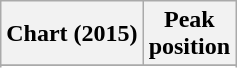<table class="wikitable sortable plainrowheaders">
<tr>
<th scope="col">Chart (2015)</th>
<th scope="col">Peak<br>position</th>
</tr>
<tr>
</tr>
<tr>
</tr>
<tr>
</tr>
<tr>
</tr>
<tr>
</tr>
</table>
